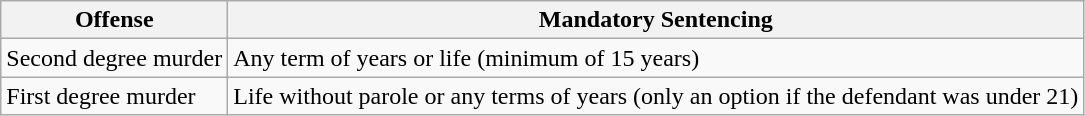<table class="wikitable">
<tr>
<th>Offense</th>
<th>Mandatory Sentencing</th>
</tr>
<tr>
<td>Second degree murder</td>
<td>Any term of years or life (minimum of 15 years)</td>
</tr>
<tr>
<td>First degree murder</td>
<td>Life without parole or any terms of years (only an option if the defendant was under 21)</td>
</tr>
</table>
